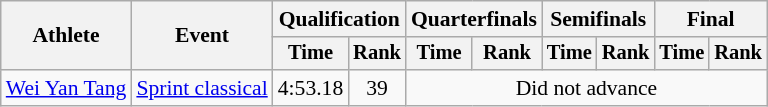<table class="wikitable" style="font-size:90%">
<tr>
<th rowspan=2>Athlete</th>
<th rowspan=2>Event</th>
<th colspan=2>Qualification</th>
<th colspan=2>Quarterfinals</th>
<th colspan=2>Semifinals</th>
<th colspan=2>Final</th>
</tr>
<tr style="font-size:95%">
<th>Time</th>
<th>Rank</th>
<th>Time</th>
<th>Rank</th>
<th>Time</th>
<th>Rank</th>
<th>Time</th>
<th>Rank</th>
</tr>
<tr align=center>
<td align=left><a href='#'>Wei Yan Tang</a></td>
<td align=left><a href='#'>Sprint classical</a></td>
<td>4:53.18</td>
<td>39</td>
<td colspan=6>Did not advance</td>
</tr>
</table>
